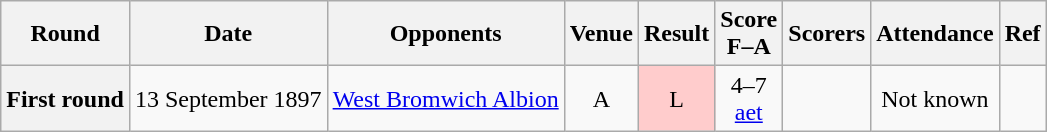<table class="wikitable plainrowheaders" style="text-align:center">
<tr>
<th scope=col>Round</th>
<th scope=col>Date</th>
<th scope=col>Opponents</th>
<th scope=col>Venue</th>
<th scope=col>Result</th>
<th scope=col>Score<br>F–A</th>
<th scope=col>Scorers</th>
<th scope=col>Attendance</th>
<th scope=col>Ref</th>
</tr>
<tr>
<th scope=row>First round</th>
<td style=text-align:left>13 September 1897</td>
<td style=text-align:left><a href='#'>West Bromwich Albion</a></td>
<td>A</td>
<td style=background:#fcc>L</td>
<td>4–7<br><a href='#'>aet</a></td>
<td style=text-align:left></td>
<td>Not known</td>
<td></td>
</tr>
</table>
